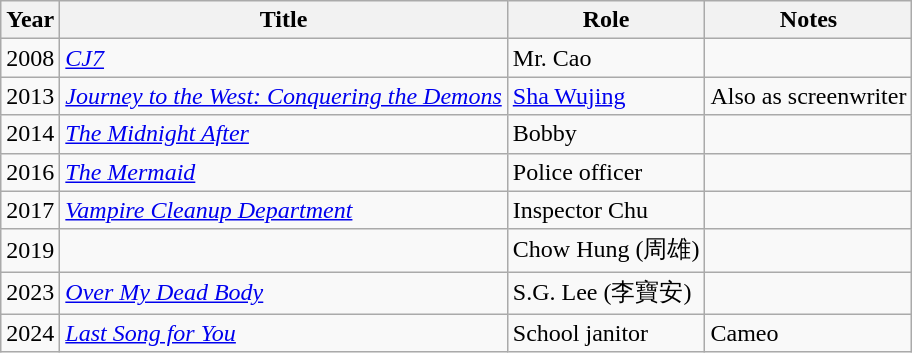<table class="wikitable">
<tr>
<th>Year</th>
<th>Title</th>
<th>Role</th>
<th>Notes</th>
</tr>
<tr>
<td>2008</td>
<td><em><a href='#'>CJ7</a></em></td>
<td>Mr. Cao</td>
<td></td>
</tr>
<tr>
<td>2013</td>
<td><em><a href='#'>Journey to the West: Conquering the Demons</a></em></td>
<td><a href='#'>Sha Wujing</a></td>
<td>Also as screenwriter</td>
</tr>
<tr>
<td>2014</td>
<td><em><a href='#'>The Midnight After</a></em></td>
<td>Bobby</td>
<td></td>
</tr>
<tr>
<td>2016</td>
<td><em><a href='#'>The Mermaid</a></em></td>
<td>Police officer</td>
<td></td>
</tr>
<tr>
<td>2017</td>
<td><em><a href='#'>Vampire Cleanup Department</a></em></td>
<td>Inspector Chu</td>
<td></td>
</tr>
<tr>
<td>2019</td>
<td><em></em></td>
<td>Chow Hung (周雄)</td>
<td></td>
</tr>
<tr>
<td>2023</td>
<td><em><a href='#'>Over My Dead Body</a></em></td>
<td>S.G. Lee (李寶安)</td>
<td></td>
</tr>
<tr>
<td>2024</td>
<td><em><a href='#'>Last Song for You</a></em></td>
<td>School janitor</td>
<td>Cameo</td>
</tr>
</table>
